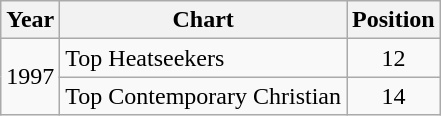<table class="wikitable">
<tr>
<th>Year</th>
<th>Chart</th>
<th>Position</th>
</tr>
<tr>
<td rowspan="2">1997</td>
<td>Top Heatseekers</td>
<td align="center">12</td>
</tr>
<tr>
<td>Top Contemporary Christian</td>
<td align="center">14</td>
</tr>
</table>
